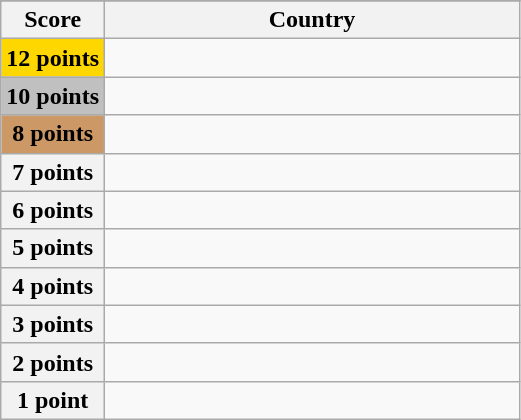<table class="wikitable">
<tr>
</tr>
<tr>
<th scope="col" width="20%">Score</th>
<th scope="col">Country</th>
</tr>
<tr>
<th scope="row" style="background:gold">12 points</th>
<td></td>
</tr>
<tr>
<th scope="row" style="background:silver">10 points</th>
<td></td>
</tr>
<tr>
<th scope="row" style="background:#CC9966">8 points</th>
<td></td>
</tr>
<tr>
<th scope="row">7 points</th>
<td></td>
</tr>
<tr>
<th scope="row">6 points</th>
<td></td>
</tr>
<tr>
<th scope="row">5 points</th>
<td></td>
</tr>
<tr>
<th scope="row">4 points</th>
<td></td>
</tr>
<tr>
<th scope="row">3 points</th>
<td></td>
</tr>
<tr>
<th scope="row">2 points</th>
<td></td>
</tr>
<tr>
<th scope="row">1 point</th>
<td></td>
</tr>
</table>
